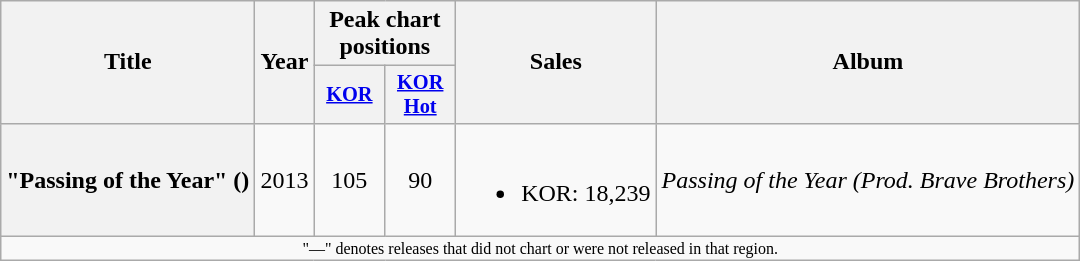<table class="wikitable plainrowheaders" style="text-align:center;">
<tr>
<th scope="col" rowspan="2">Title</th>
<th scope="col" rowspan="2">Year</th>
<th scope="col" colspan="2">Peak chart positions</th>
<th scope="col" rowspan="2">Sales<br></th>
<th scope="col" rowspan="2">Album</th>
</tr>
<tr>
<th scope="col" style="width:3em;font-size:85%"><a href='#'>KOR</a><br></th>
<th scope="col" style="width:3em;font-size:85%"><a href='#'>KOR<br>Hot</a><br></th>
</tr>
<tr>
<th scope="row">"Passing of the Year" ()<br></th>
<td>2013</td>
<td>105</td>
<td>90</td>
<td><br><ul><li>KOR: 18,239</li></ul></td>
<td><em>Passing of the Year (Prod. Brave Brothers)</em></td>
</tr>
<tr>
<td colspan="6" style="font-size:8pt;">"—" denotes releases that did not chart or were not released in that region.</td>
</tr>
</table>
